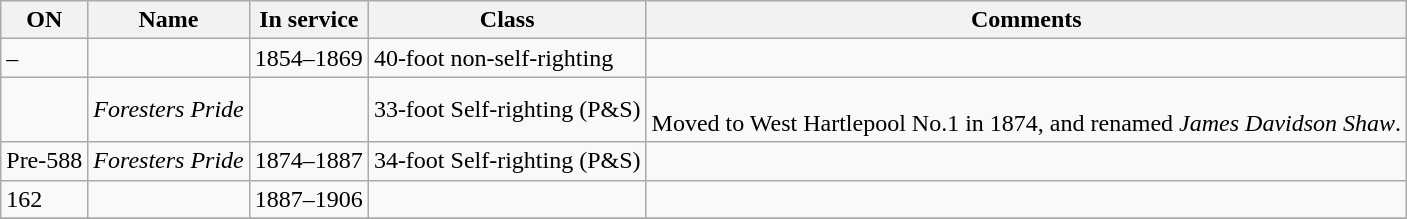<table class="wikitable">
<tr>
<th>ON</th>
<th>Name</th>
<th>In service</th>
<th>Class</th>
<th>Comments</th>
</tr>
<tr>
<td>–</td>
<td></td>
<td>1854–1869</td>
<td>40-foot non-self-righting</td>
<td></td>
</tr>
<tr>
<td></td>
<td><em>Foresters Pride</em></td>
<td></td>
<td>33-foot Self-righting (P&S)</td>
<td><br>Moved to West Hartlepool No.1 in 1874, and renamed <em>James Davidson Shaw</em>.</td>
</tr>
<tr>
<td>Pre-588</td>
<td><em>Foresters Pride</em></td>
<td>1874–1887</td>
<td>34-foot Self-righting (P&S)</td>
<td></td>
</tr>
<tr>
<td>162</td>
<td></td>
<td>1887–1906</td>
<td></td>
<td></td>
</tr>
<tr>
</tr>
</table>
